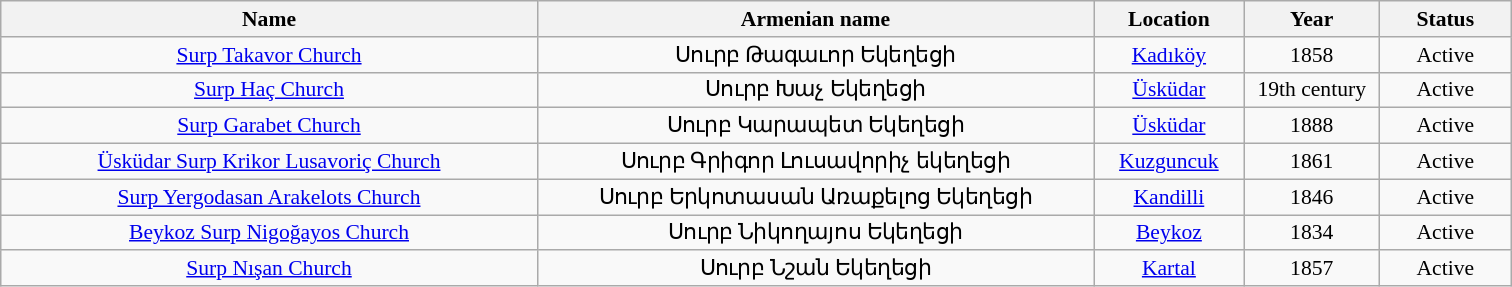<table class="wikitable sortable" style="font-size:0.90em; width:70em; text-align:center; float: ">
<tr>
<th style="width:40em;">Name</th>
<th style="width:40em;">Armenian name</th>
<th style="width:8em;">Location</th>
<th style="width:8em;">Year</th>
<th style="width:8em;">Status</th>
</tr>
<tr>
<td align="center"><a href='#'>Surp Takavor Church</a></td>
<td align="center">Սուրբ Թագաւոր Եկեղեցի</td>
<td align="center"><a href='#'>Kadıköy</a></td>
<td align="center">1858</td>
<td align="center">Active</td>
</tr>
<tr>
<td align="center"><a href='#'>Surp Haç Church</a></td>
<td align="center">Սուրբ Խաչ Եկեղեցի</td>
<td align="center"><a href='#'>Üsküdar</a></td>
<td align="center">19th century</td>
<td align="center">Active</td>
</tr>
<tr>
<td align="center"><a href='#'>Surp Garabet Church</a></td>
<td align="center">Սուրբ Կարապետ Եկեղեցի</td>
<td align="center"><a href='#'>Üsküdar</a></td>
<td align="center">1888</td>
<td align="center">Active</td>
</tr>
<tr>
<td align="center"><a href='#'>Üsküdar Surp Krikor Lusavoriç Church</a></td>
<td align="center">Սուրբ Գրիգոր Լուսավորիչ եկեղեցի</td>
<td align="center"><a href='#'>Kuzguncuk</a></td>
<td align="center">1861</td>
<td align="center">Active</td>
</tr>
<tr>
<td align="center"><a href='#'>Surp Yergodasan Arakelots Church</a></td>
<td align="center">Սուրբ Երկոտասան Առաքելոց Եկեղեցի</td>
<td align="center"><a href='#'>Kandilli</a></td>
<td align="center">1846</td>
<td align="center">Active</td>
</tr>
<tr>
<td align="center"><a href='#'>Beykoz Surp Nigoğayos Church</a></td>
<td align="center">Սուրբ Նիկողայոս Եկեղեցի</td>
<td align="center"><a href='#'>Beykoz</a></td>
<td align="center">1834</td>
<td align="center">Active</td>
</tr>
<tr>
<td align="center"><a href='#'>Surp Nışan Church</a></td>
<td align="center">Սուրբ Նշան Եկեղեցի</td>
<td align="center"><a href='#'>Kartal</a></td>
<td align="center">1857</td>
<td align="center">Active</td>
</tr>
</table>
